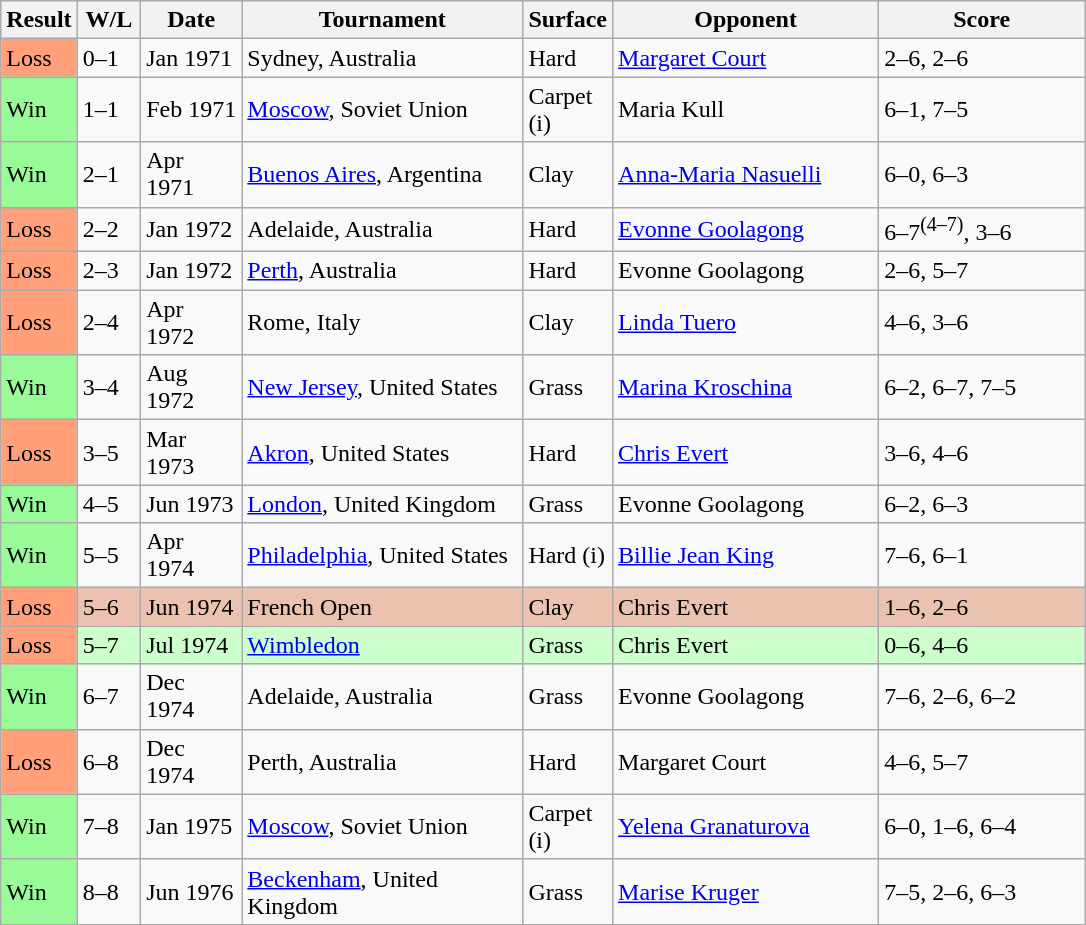<table class="sortable wikitable">
<tr style="background:#eeeeee;">
<th style="width:40px">Result</th>
<th style="width:35px" class="unsortable">W/L</th>
<th style="width:60px">Date</th>
<th style="width:180px">Tournament</th>
<th style="width:50px">Surface</th>
<th style="width:170px">Opponent</th>
<th style="width:130px" class="unsortable">Score</th>
</tr>
<tr>
<td style="background:#ffa07a;">Loss</td>
<td>0–1</td>
<td>Jan 1971</td>
<td>Sydney, Australia</td>
<td>Hard</td>
<td> <a href='#'>Margaret Court</a></td>
<td>2–6, 2–6</td>
</tr>
<tr>
<td style="background:#98fb98;">Win</td>
<td>1–1</td>
<td>Feb 1971</td>
<td><a href='#'>Moscow</a>, Soviet Union</td>
<td>Carpet (i)</td>
<td> Maria Kull</td>
<td>6–1, 7–5</td>
</tr>
<tr>
<td style="background:#98fb98;">Win</td>
<td>2–1</td>
<td>Apr 1971</td>
<td><a href='#'>Buenos Aires</a>, Argentina</td>
<td>Clay</td>
<td> <a href='#'>Anna-Maria Nasuelli</a></td>
<td>6–0, 6–3</td>
</tr>
<tr>
<td style="background:#ffa07a;">Loss</td>
<td>2–2</td>
<td>Jan 1972</td>
<td>Adelaide, Australia</td>
<td>Hard</td>
<td> <a href='#'>Evonne Goolagong</a></td>
<td>6–7<sup>(4–7)</sup>, 3–6</td>
</tr>
<tr>
<td style="background:#ffa07a;">Loss</td>
<td>2–3</td>
<td>Jan 1972</td>
<td><a href='#'>Perth</a>, Australia</td>
<td>Hard</td>
<td> Evonne Goolagong</td>
<td>2–6, 5–7</td>
</tr>
<tr>
<td style="background:#ffa07a;">Loss</td>
<td>2–4</td>
<td>Apr 1972</td>
<td>Rome, Italy</td>
<td>Clay</td>
<td> <a href='#'>Linda Tuero</a></td>
<td>4–6, 3–6</td>
</tr>
<tr>
<td style="background:#98fb98;">Win</td>
<td>3–4</td>
<td>Aug 1972</td>
<td><a href='#'>New Jersey</a>, United States</td>
<td>Grass</td>
<td> <a href='#'>Marina Kroschina</a></td>
<td>6–2, 6–7, 7–5</td>
</tr>
<tr>
<td style="background:#ffa07a;">Loss</td>
<td>3–5</td>
<td>Mar 1973</td>
<td><a href='#'>Akron</a>, United States</td>
<td>Hard</td>
<td> <a href='#'>Chris Evert</a></td>
<td>3–6, 4–6</td>
</tr>
<tr>
<td style="background:#98fb98;">Win</td>
<td>4–5</td>
<td>Jun 1973</td>
<td><a href='#'>London</a>, United Kingdom</td>
<td>Grass</td>
<td> Evonne Goolagong</td>
<td>6–2, 6–3</td>
</tr>
<tr>
<td style="background:#98fb98;">Win</td>
<td>5–5</td>
<td>Apr 1974</td>
<td><a href='#'>Philadelphia</a>, United States</td>
<td>Hard (i)</td>
<td> <a href='#'>Billie Jean King</a></td>
<td>7–6, 6–1</td>
</tr>
<tr style="background:#ebc2af;">
<td style="background:#ffa07a;">Loss</td>
<td>5–6</td>
<td>Jun 1974</td>
<td>French Open</td>
<td>Clay</td>
<td> Chris Evert</td>
<td>1–6, 2–6</td>
</tr>
<tr style="background:#cfc;">
<td style="background:#ffa07a;">Loss</td>
<td>5–7</td>
<td>Jul 1974</td>
<td><a href='#'>Wimbledon</a></td>
<td>Grass</td>
<td> Chris Evert</td>
<td>0–6, 4–6</td>
</tr>
<tr>
<td style="background:#98fb98;">Win</td>
<td>6–7</td>
<td>Dec 1974</td>
<td>Adelaide, Australia</td>
<td>Grass</td>
<td> Evonne Goolagong</td>
<td>7–6, 2–6, 6–2</td>
</tr>
<tr>
<td style="background:#ffa07a;">Loss</td>
<td>6–8</td>
<td>Dec 1974</td>
<td>Perth, Australia</td>
<td>Hard</td>
<td> Margaret Court</td>
<td>4–6, 5–7</td>
</tr>
<tr>
<td style="background:#98fb98;">Win</td>
<td>7–8</td>
<td>Jan 1975</td>
<td><a href='#'>Moscow</a>, Soviet Union</td>
<td>Carpet (i)</td>
<td> <a href='#'>Yelena Granaturova</a></td>
<td>6–0, 1–6, 6–4</td>
</tr>
<tr>
<td style="background:#98fb98;">Win</td>
<td>8–8</td>
<td>Jun 1976</td>
<td><a href='#'>Beckenham</a>, United Kingdom</td>
<td>Grass</td>
<td> <a href='#'>Marise Kruger</a></td>
<td>7–5, 2–6, 6–3</td>
</tr>
</table>
